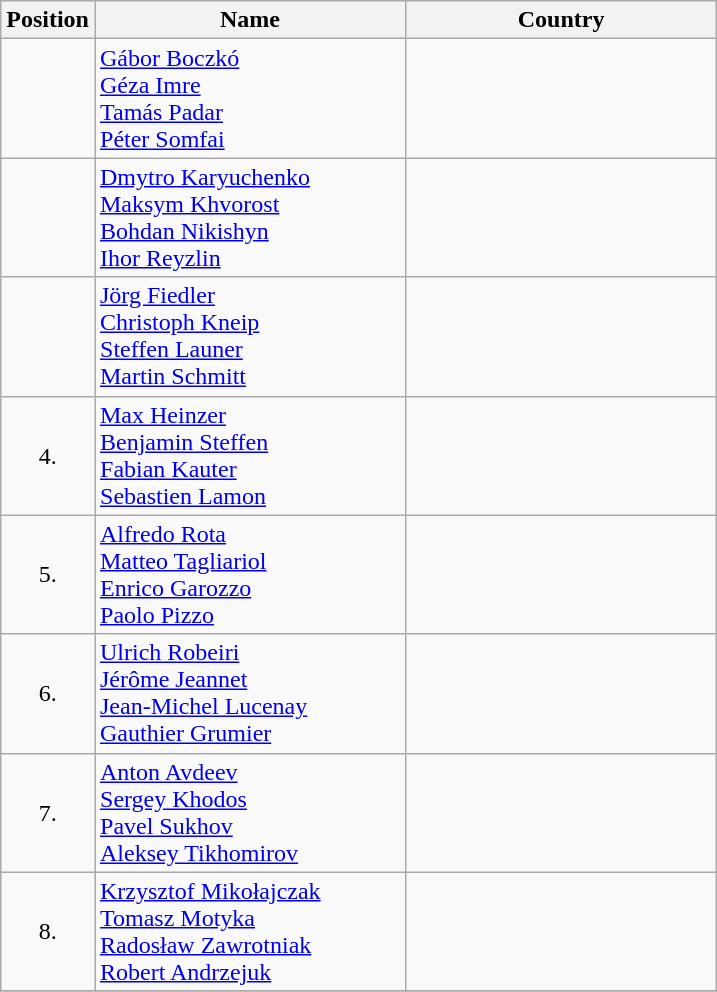<table class="wikitable">
<tr>
<th width="20">Position</th>
<th width="200">Name</th>
<th width="200">Country</th>
</tr>
<tr>
<td align="center"></td>
<td><a href='#'>Gábor Boczkó</a><br><a href='#'>Géza Imre</a><br><a href='#'>Tamás Padar</a><br><a href='#'>Péter Somfai</a></td>
<td></td>
</tr>
<tr>
<td align="center"></td>
<td><a href='#'>Dmytro Karyuchenko</a><br><a href='#'>Maksym Khvorost</a><br><a href='#'>Bohdan Nikishyn</a><br><a href='#'>Ihor Reyzlin</a></td>
<td></td>
</tr>
<tr>
<td align="center"></td>
<td><a href='#'>Jörg Fiedler</a><br><a href='#'>Christoph Kneip</a><br><a href='#'>Steffen Launer</a><br><a href='#'>Martin Schmitt</a></td>
<td></td>
</tr>
<tr>
<td align="center">4.</td>
<td><a href='#'>Max Heinzer</a><br><a href='#'>Benjamin Steffen</a><br><a href='#'>Fabian Kauter</a><br><a href='#'>Sebastien Lamon</a></td>
<td></td>
</tr>
<tr>
<td align="center">5.</td>
<td><a href='#'>Alfredo Rota</a><br><a href='#'>Matteo Tagliariol</a><br><a href='#'>Enrico Garozzo</a><br><a href='#'>Paolo Pizzo</a></td>
<td></td>
</tr>
<tr>
<td align="center">6.</td>
<td><a href='#'>Ulrich Robeiri</a><br><a href='#'>Jérôme Jeannet</a><br><a href='#'>Jean-Michel Lucenay</a><br><a href='#'>Gauthier Grumier</a></td>
<td></td>
</tr>
<tr>
<td align="center">7.</td>
<td><a href='#'>Anton Avdeev</a><br><a href='#'>Sergey Khodos</a><br><a href='#'>Pavel Sukhov</a><br><a href='#'>Aleksey Tikhomirov</a></td>
<td></td>
</tr>
<tr>
<td align="center">8.</td>
<td><a href='#'>Krzysztof Mikołajczak</a><br><a href='#'>Tomasz Motyka</a><br><a href='#'>Radosław Zawrotniak</a><br><a href='#'>Robert Andrzejuk</a></td>
<td></td>
</tr>
<tr>
</tr>
</table>
